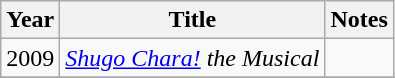<table class="wikitable sortable">
<tr>
<th>Year</th>
<th>Title</th>
<th class="unsortable">Notes</th>
</tr>
<tr>
<td>2009</td>
<td><em><a href='#'>Shugo Chara!</a> the Musical</em></td>
<td></td>
</tr>
<tr>
</tr>
</table>
